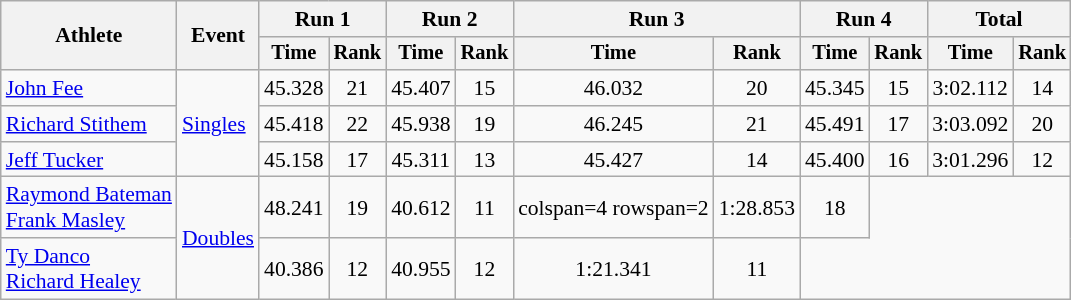<table class=wikitable  style=font-size:90%;text-align:center>
<tr>
<th rowspan=2>Athlete</th>
<th rowspan=2>Event</th>
<th colspan=2>Run 1</th>
<th colspan=2>Run 2</th>
<th colspan=2>Run 3</th>
<th colspan=2>Run 4</th>
<th colspan=2>Total</th>
</tr>
<tr style=font-size:95%>
<th>Time</th>
<th>Rank</th>
<th>Time</th>
<th>Rank</th>
<th>Time</th>
<th>Rank</th>
<th>Time</th>
<th>Rank</th>
<th>Time</th>
<th>Rank</th>
</tr>
<tr>
<td align=left><a href='#'>John Fee</a></td>
<td align=left rowspan=3><a href='#'>Singles</a></td>
<td>45.328</td>
<td>21</td>
<td>45.407</td>
<td>15</td>
<td>46.032</td>
<td>20</td>
<td>45.345</td>
<td>15</td>
<td>3:02.112</td>
<td>14</td>
</tr>
<tr>
<td align=left><a href='#'>Richard Stithem</a></td>
<td>45.418</td>
<td>22</td>
<td>45.938</td>
<td>19</td>
<td>46.245</td>
<td>21</td>
<td>45.491</td>
<td>17</td>
<td>3:03.092</td>
<td>20</td>
</tr>
<tr>
<td align=left><a href='#'>Jeff Tucker</a></td>
<td>45.158</td>
<td>17</td>
<td>45.311</td>
<td>13</td>
<td>45.427</td>
<td>14</td>
<td>45.400</td>
<td>16</td>
<td>3:01.296</td>
<td>12</td>
</tr>
<tr>
<td align=left><a href='#'>Raymond Bateman</a><br><a href='#'>Frank Masley</a></td>
<td align=left rowspan=2><a href='#'>Doubles</a></td>
<td>48.241</td>
<td>19</td>
<td>40.612</td>
<td>11</td>
<td>colspan=4 rowspan=2 </td>
<td>1:28.853</td>
<td>18</td>
</tr>
<tr>
<td align=left><a href='#'>Ty Danco</a><br><a href='#'>Richard Healey</a></td>
<td>40.386</td>
<td>12</td>
<td>40.955</td>
<td>12</td>
<td>1:21.341</td>
<td>11</td>
</tr>
</table>
